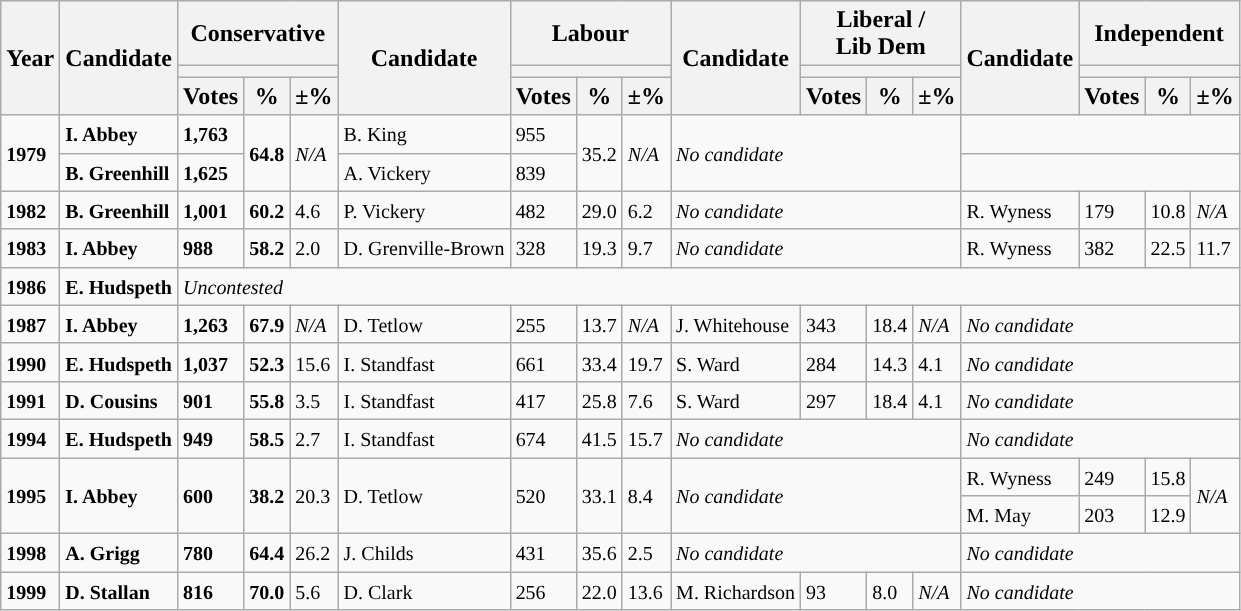<table class="wikitable">
<tr>
<th rowspan="3">Year</th>
<th rowspan="3">Candidate</th>
<th colspan="3">Conservative</th>
<th rowspan="3">Candidate</th>
<th colspan="3">Labour</th>
<th rowspan="3">Candidate</th>
<th colspan="3">Liberal /<br>Lib Dem</th>
<th rowspan="3">Candidate</th>
<th colspan="3">Independent</th>
</tr>
<tr>
<th colspan="3" style="background:"></th>
<th colspan="3" style="background:"></th>
<th colspan="3" style="background:"></th>
<th colspan="3" style="background:"></th>
</tr>
<tr>
<th>Votes</th>
<th>%</th>
<th><strong>±%</strong></th>
<th>Votes</th>
<th>%</th>
<th><strong>±%</strong></th>
<th>Votes</th>
<th>%</th>
<th><strong>±%</strong></th>
<th>Votes</th>
<th>%</th>
<th><strong>±%</strong></th>
</tr>
<tr>
<td rowspan="2"><strong><small>1979</small></strong></td>
<td><strong><small>I. Abbey</small></strong></td>
<td><strong><small>1,763</small></strong></td>
<td rowspan="2"><strong><small>64.8</small></strong></td>
<td rowspan="2"><em><small>N/A</small></em></td>
<td><small>B. King</small></td>
<td><small>955</small></td>
<td rowspan="2"><small>35.2</small></td>
<td rowspan="2"><em><small>N/A</small></em></td>
<td colspan="4" rowspan="2"><em><small>No candidate</small></em></td>
<td colspan="4"></td>
</tr>
<tr>
<td><strong><small>B. Greenhill</small></strong></td>
<td><strong><small>1,625</small></strong></td>
<td><small>A. Vickery</small></td>
<td><small>839</small></td>
<td colspan="4"></td>
</tr>
<tr>
<td><strong><small>1982</small></strong></td>
<td><strong><small>B. Greenhill</small></strong></td>
<td><strong><small>1,001</small></strong></td>
<td><strong><small>60.2</small></strong></td>
<td><small>4.6</small></td>
<td><small>P. Vickery</small></td>
<td><small>482</small></td>
<td><small>29.0</small></td>
<td><small>6.2</small></td>
<td colspan="4"><em><small>No candidate</small></em></td>
<td><small>R. Wyness</small></td>
<td><small>179</small></td>
<td><small>10.8</small></td>
<td><em><small>N/A</small></em></td>
</tr>
<tr>
<td><strong><small>1983</small></strong></td>
<td><strong><small>I. Abbey</small></strong></td>
<td><strong><small>988</small></strong></td>
<td><strong><small>58.2</small></strong></td>
<td><small>2.0</small></td>
<td><small>D. Grenville-Brown</small></td>
<td><small>328</small></td>
<td><small>19.3</small></td>
<td><small>9.7</small></td>
<td colspan="4"><em><small>No candidate</small></em></td>
<td><small>R. Wyness</small></td>
<td><small>382</small></td>
<td><small>22.5</small></td>
<td><small>11.7</small></td>
</tr>
<tr>
<td><strong><small>1986</small></strong></td>
<td><strong><small>E. Hudspeth</small></strong></td>
<td colspan="15"><em><small>Uncontested</small></em></td>
</tr>
<tr>
<td><strong><small>1987</small></strong></td>
<td><strong><small>I. Abbey</small></strong></td>
<td><strong><small>1,263</small></strong></td>
<td><strong><small>67.9</small></strong></td>
<td><em><small>N/A</small></em></td>
<td><small>D. Tetlow</small></td>
<td><small>255</small></td>
<td><small>13.7</small></td>
<td><em><small>N/A</small></em></td>
<td><small>J. Whitehouse</small></td>
<td><small>343</small></td>
<td><small>18.4</small></td>
<td><em><small>N/A</small></em></td>
<td colspan="4"><em><small>No candidate</small></em></td>
</tr>
<tr>
<td><strong><small>1990</small></strong></td>
<td><strong><small>E. Hudspeth</small></strong></td>
<td><strong><small>1,037</small></strong></td>
<td><strong><small>52.3</small></strong></td>
<td><small>15.6</small></td>
<td><small>I. Standfast</small></td>
<td><small>661</small></td>
<td><small>33.4</small></td>
<td><small>19.7</small></td>
<td><small>S. Ward</small></td>
<td><small>284</small></td>
<td><small>14.3</small></td>
<td><small>4.1</small></td>
<td colspan="4"><em><small>No candidate</small></em></td>
</tr>
<tr>
<td><strong><small>1991</small></strong></td>
<td><strong><small>D. Cousins</small></strong></td>
<td><strong><small>901</small></strong></td>
<td><strong><small>55.8</small></strong></td>
<td><small>3.5</small></td>
<td><small>I. Standfast</small></td>
<td><small>417</small></td>
<td><small>25.8</small></td>
<td><small>7.6</small></td>
<td><small>S. Ward</small></td>
<td><small>297</small></td>
<td><small>18.4</small></td>
<td><small>4.1</small></td>
<td colspan="4"><em><small>No candidate</small></em></td>
</tr>
<tr>
<td><strong><small>1994</small></strong></td>
<td><strong><small>E. Hudspeth</small></strong></td>
<td><strong><small>949</small></strong></td>
<td><strong><small>58.5</small></strong></td>
<td><small>2.7</small></td>
<td><small>I. Standfast</small></td>
<td><small>674</small></td>
<td><small>41.5</small></td>
<td><small>15.7</small></td>
<td colspan="4"><em><small>No candidate</small></em></td>
<td colspan="4"><em><small>No candidate</small></em></td>
</tr>
<tr>
<td rowspan="2"><strong><small>1995</small></strong></td>
<td rowspan="2"><strong><small>I. Abbey</small></strong></td>
<td rowspan="2"><strong><small>600</small></strong></td>
<td rowspan="2"><strong><small>38.2</small></strong></td>
<td rowspan="2"><small>20.3</small></td>
<td rowspan="2"><small>D. Tetlow</small></td>
<td rowspan="2"><small>520</small></td>
<td rowspan="2"><small>33.1</small></td>
<td rowspan="2"><small>8.4</small></td>
<td colspan="4" rowspan="2"><em><small>No candidate</small></em></td>
<td><small>R. Wyness</small></td>
<td><small>249</small></td>
<td><small>15.8</small></td>
<td rowspan="2"><em><small>N/A</small></em></td>
</tr>
<tr>
<td><small>M. May</small></td>
<td><small>203</small></td>
<td><small>12.9</small></td>
</tr>
<tr>
<td><strong><small>1998</small></strong></td>
<td><strong><small>A. Grigg</small></strong></td>
<td><strong><small>780</small></strong></td>
<td><strong><small>64.4</small></strong></td>
<td><small>26.2</small></td>
<td><small>J. Childs</small></td>
<td><small>431</small></td>
<td><small>35.6</small></td>
<td><small>2.5</small></td>
<td colspan="4"><em><small>No candidate</small></em></td>
<td colspan="4"><em><small>No candidate</small></em></td>
</tr>
<tr>
<td><strong><small>1999</small></strong></td>
<td><strong><small>D. Stallan</small></strong></td>
<td><strong><small>816</small></strong></td>
<td><strong><small>70.0</small></strong></td>
<td><small>5.6</small></td>
<td><small>D. Clark</small></td>
<td><small>256</small></td>
<td><small>22.0</small></td>
<td><small>13.6</small></td>
<td><small>M. Richardson</small></td>
<td><small>93</small></td>
<td><small>8.0</small></td>
<td><em><small>N/A</small></em></td>
<td colspan="4"><em><small>No candidate</small></em></td>
</tr>
</table>
